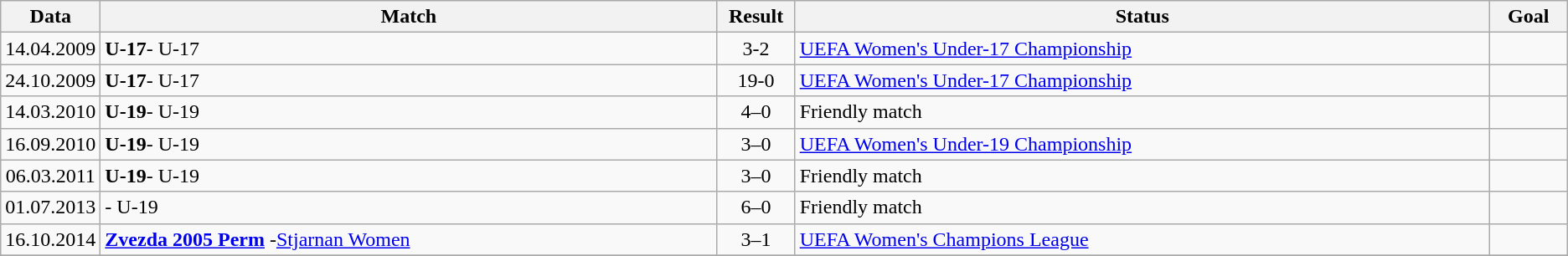<table class="wikitable sortable">
<tr align=center>
<th width=5%>Data</th>
<th width=40%>Match</th>
<th width=5%>Result</th>
<th width=45%>Status</th>
<th width=5%>Goal</th>
</tr>
<tr align=left>
<td align=center>14.04.2009</td>
<td><strong> U-17</strong>- U-17</td>
<td align=center>3-2</td>
<td><a href='#'>UEFA Women's Under-17 Championship</a></td>
<td></td>
</tr>
<tr align=left>
<td align=center>24.10.2009</td>
<td><strong> U-17</strong>- U-17</td>
<td align=center>19-0</td>
<td><a href='#'>UEFA Women's Under-17 Championship</a></td>
<td></td>
</tr>
<tr align=left>
<td align=center>14.03.2010</td>
<td><strong> U-19</strong>- U-19</td>
<td align=center>4–0</td>
<td>Friendly match</td>
<td></td>
</tr>
<tr align=left>
<td align=center>16.09.2010</td>
<td><strong> U-19</strong>- U-19</td>
<td align=center>3–0</td>
<td><a href='#'>UEFA Women's Under-19 Championship</a></td>
<td></td>
</tr>
<tr align=left>
<td align=center>06.03.2011</td>
<td><strong> U-19</strong>- U-19</td>
<td align=center>3–0</td>
<td>Friendly match</td>
<td></td>
</tr>
<tr align=left>
<td align=center>01.07.2013</td>
<td><strong></strong>- U-19</td>
<td align=center>6–0</td>
<td>Friendly match</td>
<td></td>
</tr>
<tr align=left>
<td align=center>16.10.2014</td>
<td><strong><a href='#'>Zvezda 2005 Perm</a> </strong>-<a href='#'>Stjarnan Women</a> </td>
<td align=center>3–1</td>
<td><a href='#'>UEFA Women's Champions League</a></td>
<td></td>
</tr>
<tr>
</tr>
</table>
